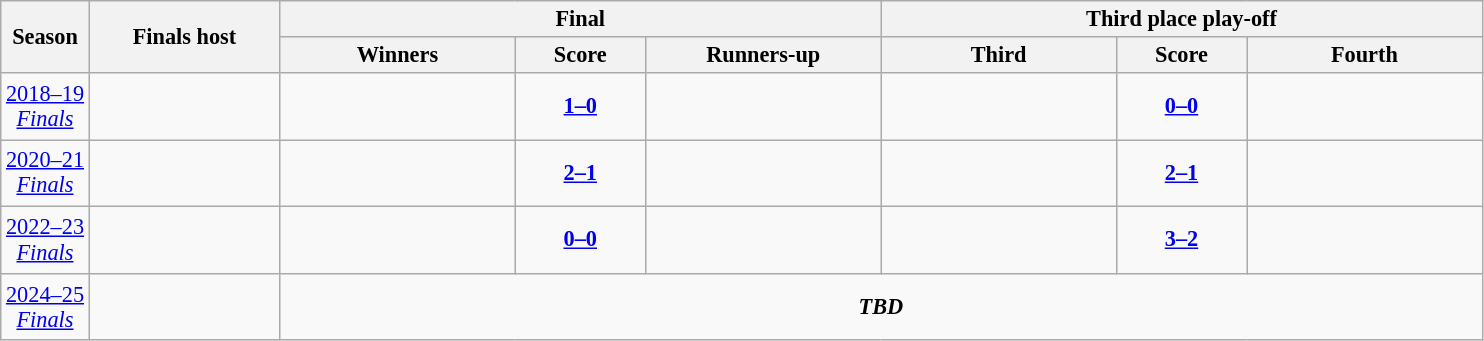<table class="wikitable sortable" style="font-size:93%; text-align:center; width:;">
<tr>
<th rowspan=2 style= "width:;">Season</th>
<th rowspan=2 style= "width:120px;">Finals host</th>
<th colspan=3>Final</th>
<th colspan=3>Third place play-off</th>
</tr>
<tr>
<th width= 150px>Winners</th>
<th width= 80px>Score</th>
<th width= 150px>Runners-up</th>
<th width= 150px>Third</th>
<th width= 80px>Score</th>
<th width= 150px>Fourth</th>
</tr>
<tr style=height:3em>
<td><a href='#'>2018–19</a><br><em><a href='#'>Finals</a></em></td>
<td align=left></td>
<td><strong></strong></td>
<td><strong><a href='#'>1–0</a></strong></td>
<td></td>
<td></td>
<td><a href='#'><strong>0–0</strong></a> <br></td>
<td></td>
</tr>
<tr style=height:3em>
<td><a href='#'>2020–21</a><br><em><a href='#'>Finals</a></em></td>
<td align=left></td>
<td><strong></strong></td>
<td><strong><a href='#'>2–1</a></strong></td>
<td></td>
<td></td>
<td><a href='#'><strong>2–1</strong></a></td>
<td></td>
</tr>
<tr style=height:3em>
<td><a href='#'>2022–23</a><br><em><a href='#'>Finals</a></em></td>
<td align=left></td>
<td><strong></strong></td>
<td><strong><a href='#'>0–0</a></strong> <br></td>
<td></td>
<td></td>
<td><a href='#'><strong>3–2</strong></a></td>
<td></td>
</tr>
<tr style=height:3em>
<td><a href='#'>2024–25</a><br><em><a href='#'>Finals</a></em></td>
<td align=left></td>
<td colspan="6" align="centre"><strong><em>TBD</em></strong></td>
</tr>
</table>
